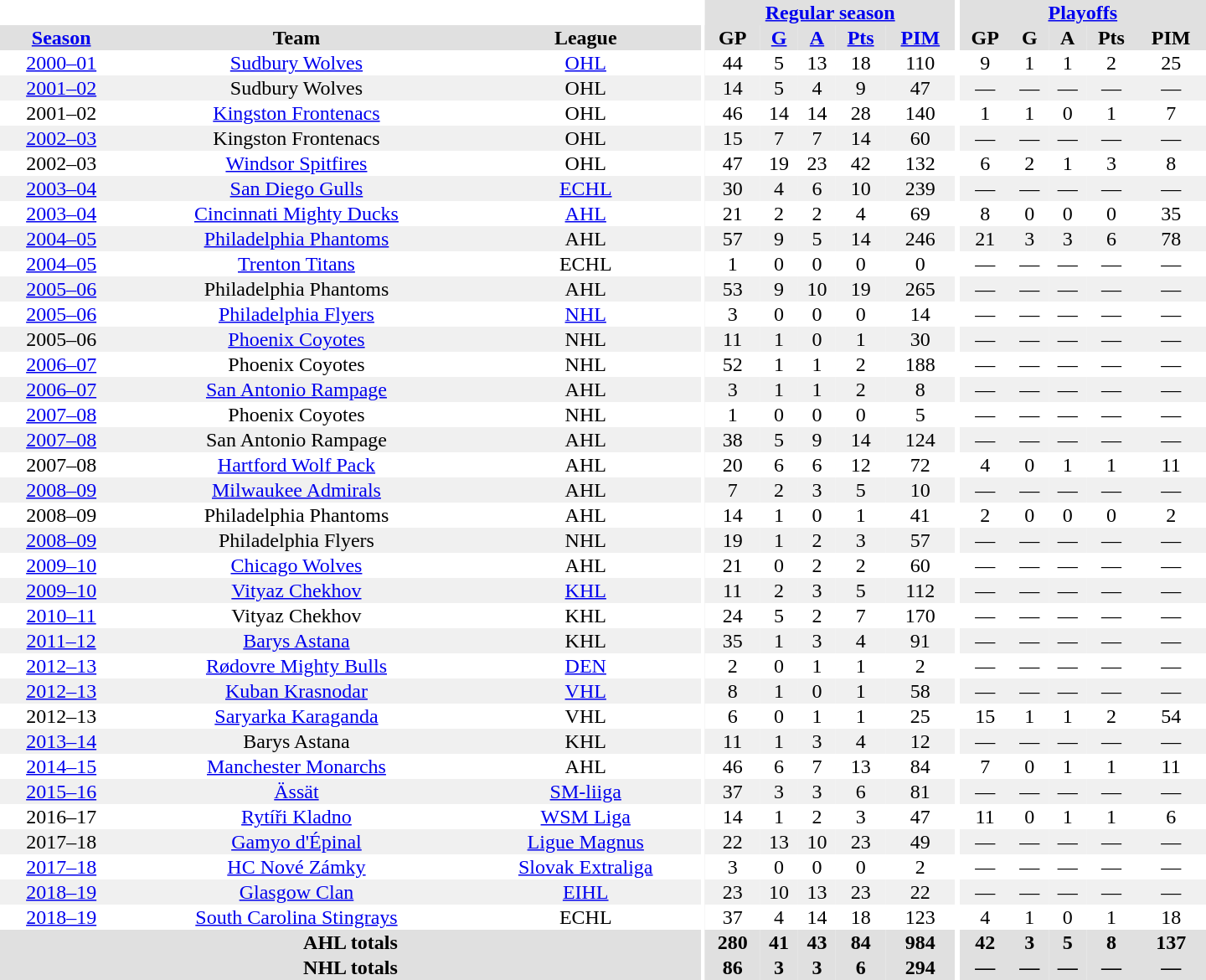<table border="0" cellpadding="1" cellspacing="0" style="text-align:center; width:60em">
<tr bgcolor="#e0e0e0">
<th colspan="3" bgcolor="#ffffff"></th>
<th rowspan="99" bgcolor="#ffffff"></th>
<th colspan="5"><a href='#'>Regular season</a></th>
<th rowspan="99" bgcolor="#ffffff"></th>
<th colspan="5"><a href='#'>Playoffs</a></th>
</tr>
<tr bgcolor="#e0e0e0">
<th><a href='#'>Season</a></th>
<th>Team</th>
<th>League</th>
<th>GP</th>
<th><a href='#'>G</a></th>
<th><a href='#'>A</a></th>
<th><a href='#'>Pts</a></th>
<th><a href='#'>PIM</a></th>
<th>GP</th>
<th>G</th>
<th>A</th>
<th>Pts</th>
<th>PIM</th>
</tr>
<tr>
<td><a href='#'>2000–01</a></td>
<td><a href='#'>Sudbury Wolves</a></td>
<td><a href='#'>OHL</a></td>
<td>44</td>
<td>5</td>
<td>13</td>
<td>18</td>
<td>110</td>
<td>9</td>
<td>1</td>
<td>1</td>
<td>2</td>
<td>25</td>
</tr>
<tr bgcolor="#f0f0f0">
<td><a href='#'>2001–02</a></td>
<td>Sudbury Wolves</td>
<td>OHL</td>
<td>14</td>
<td>5</td>
<td>4</td>
<td>9</td>
<td>47</td>
<td>—</td>
<td>—</td>
<td>—</td>
<td>—</td>
<td>—</td>
</tr>
<tr>
<td>2001–02</td>
<td><a href='#'>Kingston Frontenacs</a></td>
<td>OHL</td>
<td>46</td>
<td>14</td>
<td>14</td>
<td>28</td>
<td>140</td>
<td>1</td>
<td>1</td>
<td>0</td>
<td>1</td>
<td>7</td>
</tr>
<tr bgcolor="#f0f0f0">
<td><a href='#'>2002–03</a></td>
<td>Kingston Frontenacs</td>
<td>OHL</td>
<td>15</td>
<td>7</td>
<td>7</td>
<td>14</td>
<td>60</td>
<td>—</td>
<td>—</td>
<td>—</td>
<td>—</td>
<td>—</td>
</tr>
<tr>
<td>2002–03</td>
<td><a href='#'>Windsor Spitfires</a></td>
<td>OHL</td>
<td>47</td>
<td>19</td>
<td>23</td>
<td>42</td>
<td>132</td>
<td>6</td>
<td>2</td>
<td>1</td>
<td>3</td>
<td>8</td>
</tr>
<tr bgcolor="#f0f0f0">
<td><a href='#'>2003–04</a></td>
<td><a href='#'>San Diego Gulls</a></td>
<td><a href='#'>ECHL</a></td>
<td>30</td>
<td>4</td>
<td>6</td>
<td>10</td>
<td>239</td>
<td>—</td>
<td>—</td>
<td>—</td>
<td>—</td>
<td>—</td>
</tr>
<tr>
<td><a href='#'>2003–04</a></td>
<td><a href='#'>Cincinnati Mighty Ducks</a></td>
<td><a href='#'>AHL</a></td>
<td>21</td>
<td>2</td>
<td>2</td>
<td>4</td>
<td>69</td>
<td>8</td>
<td>0</td>
<td>0</td>
<td>0</td>
<td>35</td>
</tr>
<tr bgcolor="#f0f0f0">
<td><a href='#'>2004–05</a></td>
<td><a href='#'>Philadelphia Phantoms</a></td>
<td>AHL</td>
<td>57</td>
<td>9</td>
<td>5</td>
<td>14</td>
<td>246</td>
<td>21</td>
<td>3</td>
<td>3</td>
<td>6</td>
<td>78</td>
</tr>
<tr>
<td><a href='#'>2004–05</a></td>
<td><a href='#'>Trenton Titans</a></td>
<td>ECHL</td>
<td>1</td>
<td>0</td>
<td>0</td>
<td>0</td>
<td>0</td>
<td>—</td>
<td>—</td>
<td>—</td>
<td>—</td>
<td>—</td>
</tr>
<tr bgcolor="#f0f0f0">
<td><a href='#'>2005–06</a></td>
<td>Philadelphia Phantoms</td>
<td>AHL</td>
<td>53</td>
<td>9</td>
<td>10</td>
<td>19</td>
<td>265</td>
<td>—</td>
<td>—</td>
<td>—</td>
<td>—</td>
<td>—</td>
</tr>
<tr>
<td><a href='#'>2005–06</a></td>
<td><a href='#'>Philadelphia Flyers</a></td>
<td><a href='#'>NHL</a></td>
<td>3</td>
<td>0</td>
<td>0</td>
<td>0</td>
<td>14</td>
<td>—</td>
<td>—</td>
<td>—</td>
<td>—</td>
<td>—</td>
</tr>
<tr bgcolor="#f0f0f0">
<td>2005–06</td>
<td><a href='#'>Phoenix Coyotes</a></td>
<td>NHL</td>
<td>11</td>
<td>1</td>
<td>0</td>
<td>1</td>
<td>30</td>
<td>—</td>
<td>—</td>
<td>—</td>
<td>—</td>
<td>—</td>
</tr>
<tr>
<td><a href='#'>2006–07</a></td>
<td>Phoenix Coyotes</td>
<td>NHL</td>
<td>52</td>
<td>1</td>
<td>1</td>
<td>2</td>
<td>188</td>
<td>—</td>
<td>—</td>
<td>—</td>
<td>—</td>
<td>—</td>
</tr>
<tr bgcolor="#f0f0f0">
<td><a href='#'>2006–07</a></td>
<td><a href='#'>San Antonio Rampage</a></td>
<td>AHL</td>
<td>3</td>
<td>1</td>
<td>1</td>
<td>2</td>
<td>8</td>
<td>—</td>
<td>—</td>
<td>—</td>
<td>—</td>
<td>—</td>
</tr>
<tr>
<td><a href='#'>2007–08</a></td>
<td>Phoenix Coyotes</td>
<td>NHL</td>
<td>1</td>
<td>0</td>
<td>0</td>
<td>0</td>
<td>5</td>
<td>—</td>
<td>—</td>
<td>—</td>
<td>—</td>
<td>—</td>
</tr>
<tr bgcolor="#f0f0f0">
<td><a href='#'>2007–08</a></td>
<td>San Antonio Rampage</td>
<td>AHL</td>
<td>38</td>
<td>5</td>
<td>9</td>
<td>14</td>
<td>124</td>
<td>—</td>
<td>—</td>
<td>—</td>
<td>—</td>
<td>—</td>
</tr>
<tr>
<td>2007–08</td>
<td><a href='#'>Hartford Wolf Pack</a></td>
<td>AHL</td>
<td>20</td>
<td>6</td>
<td>6</td>
<td>12</td>
<td>72</td>
<td>4</td>
<td>0</td>
<td>1</td>
<td>1</td>
<td>11</td>
</tr>
<tr bgcolor="#f0f0f0">
<td><a href='#'>2008–09</a></td>
<td><a href='#'>Milwaukee Admirals</a></td>
<td>AHL</td>
<td>7</td>
<td>2</td>
<td>3</td>
<td>5</td>
<td>10</td>
<td>—</td>
<td>—</td>
<td>—</td>
<td>—</td>
<td>—</td>
</tr>
<tr>
<td>2008–09</td>
<td>Philadelphia Phantoms</td>
<td>AHL</td>
<td>14</td>
<td>1</td>
<td>0</td>
<td>1</td>
<td>41</td>
<td>2</td>
<td>0</td>
<td>0</td>
<td>0</td>
<td>2</td>
</tr>
<tr bgcolor="#f0f0f0">
<td><a href='#'>2008–09</a></td>
<td>Philadelphia Flyers</td>
<td>NHL</td>
<td>19</td>
<td>1</td>
<td>2</td>
<td>3</td>
<td>57</td>
<td>—</td>
<td>—</td>
<td>—</td>
<td>—</td>
<td>—</td>
</tr>
<tr>
<td><a href='#'>2009–10</a></td>
<td><a href='#'>Chicago Wolves</a></td>
<td>AHL</td>
<td>21</td>
<td>0</td>
<td>2</td>
<td>2</td>
<td>60</td>
<td>—</td>
<td>—</td>
<td>—</td>
<td>—</td>
<td>—</td>
</tr>
<tr bgcolor="#f0f0f0">
<td><a href='#'>2009–10</a></td>
<td><a href='#'>Vityaz Chekhov</a></td>
<td><a href='#'>KHL</a></td>
<td>11</td>
<td>2</td>
<td>3</td>
<td>5</td>
<td>112</td>
<td>—</td>
<td>—</td>
<td>—</td>
<td>—</td>
<td>—</td>
</tr>
<tr>
<td><a href='#'>2010–11</a></td>
<td>Vityaz Chekhov</td>
<td>KHL</td>
<td>24</td>
<td>5</td>
<td>2</td>
<td>7</td>
<td>170</td>
<td>—</td>
<td>—</td>
<td>—</td>
<td>—</td>
<td>—</td>
</tr>
<tr bgcolor="#f0f0f0">
<td><a href='#'>2011–12</a></td>
<td><a href='#'>Barys Astana</a></td>
<td>KHL</td>
<td>35</td>
<td>1</td>
<td>3</td>
<td>4</td>
<td>91</td>
<td>—</td>
<td>—</td>
<td>—</td>
<td>—</td>
<td>—</td>
</tr>
<tr>
<td><a href='#'>2012–13</a></td>
<td><a href='#'>Rødovre Mighty Bulls</a></td>
<td><a href='#'>DEN</a></td>
<td>2</td>
<td>0</td>
<td>1</td>
<td>1</td>
<td>2</td>
<td>—</td>
<td>—</td>
<td>—</td>
<td>—</td>
<td>—</td>
</tr>
<tr bgcolor="#f0f0f0">
<td><a href='#'>2012–13</a></td>
<td><a href='#'>Kuban Krasnodar</a></td>
<td><a href='#'>VHL</a></td>
<td>8</td>
<td>1</td>
<td>0</td>
<td>1</td>
<td>58</td>
<td>—</td>
<td>—</td>
<td>—</td>
<td>—</td>
<td>—</td>
</tr>
<tr>
<td>2012–13</td>
<td><a href='#'>Saryarka Karaganda</a></td>
<td>VHL</td>
<td>6</td>
<td>0</td>
<td>1</td>
<td>1</td>
<td>25</td>
<td>15</td>
<td>1</td>
<td>1</td>
<td>2</td>
<td>54</td>
</tr>
<tr bgcolor="#f0f0f0">
<td><a href='#'>2013–14</a></td>
<td>Barys Astana</td>
<td>KHL</td>
<td>11</td>
<td>1</td>
<td>3</td>
<td>4</td>
<td>12</td>
<td>—</td>
<td>—</td>
<td>—</td>
<td>—</td>
<td>—</td>
</tr>
<tr>
<td><a href='#'>2014–15</a></td>
<td><a href='#'>Manchester Monarchs</a></td>
<td>AHL</td>
<td>46</td>
<td>6</td>
<td>7</td>
<td>13</td>
<td>84</td>
<td>7</td>
<td>0</td>
<td>1</td>
<td>1</td>
<td>11</td>
</tr>
<tr>
</tr>
<tr bgcolor="#f0f0f0">
<td><a href='#'>2015–16</a></td>
<td><a href='#'>Ässät</a></td>
<td><a href='#'>SM-liiga</a></td>
<td>37</td>
<td>3</td>
<td>3</td>
<td>6</td>
<td>81</td>
<td>—</td>
<td>—</td>
<td>—</td>
<td>—</td>
<td>—</td>
</tr>
<tr>
<td>2016–17</td>
<td><a href='#'>Rytíři Kladno</a></td>
<td><a href='#'>WSM Liga</a></td>
<td>14</td>
<td>1</td>
<td>2</td>
<td>3</td>
<td>47</td>
<td>11</td>
<td>0</td>
<td>1</td>
<td>1</td>
<td>6</td>
</tr>
<tr>
</tr>
<tr bgcolor="#f0f0f0">
<td>2017–18</td>
<td><a href='#'>Gamyo d'Épinal</a></td>
<td><a href='#'>Ligue Magnus</a></td>
<td>22</td>
<td>13</td>
<td>10</td>
<td>23</td>
<td>49</td>
<td>—</td>
<td>—</td>
<td>—</td>
<td>—</td>
<td>—</td>
</tr>
<tr>
<td><a href='#'>2017–18</a></td>
<td><a href='#'>HC Nové Zámky</a></td>
<td><a href='#'>Slovak Extraliga</a></td>
<td>3</td>
<td>0</td>
<td>0</td>
<td>0</td>
<td>2</td>
<td>—</td>
<td>—</td>
<td>—</td>
<td>—</td>
<td>—</td>
</tr>
<tr>
</tr>
<tr bgcolor="#f0f0f0">
<td><a href='#'>2018–19</a></td>
<td><a href='#'>Glasgow Clan</a></td>
<td><a href='#'>EIHL</a></td>
<td>23</td>
<td>10</td>
<td>13</td>
<td>23</td>
<td>22</td>
<td>—</td>
<td>—</td>
<td>—</td>
<td>—</td>
<td>—</td>
</tr>
<tr>
<td><a href='#'>2018–19</a></td>
<td><a href='#'>South Carolina Stingrays</a></td>
<td>ECHL</td>
<td>37</td>
<td>4</td>
<td>14</td>
<td>18</td>
<td>123</td>
<td>4</td>
<td>1</td>
<td>0</td>
<td>1</td>
<td>18</td>
</tr>
<tr bgcolor="#e0e0e0">
<th colspan="3">AHL totals</th>
<th>280</th>
<th>41</th>
<th>43</th>
<th>84</th>
<th>984</th>
<th>42</th>
<th>3</th>
<th>5</th>
<th>8</th>
<th>137</th>
</tr>
<tr bgcolor="#e0e0e0">
<th colspan="3">NHL totals</th>
<th>86</th>
<th>3</th>
<th>3</th>
<th>6</th>
<th>294</th>
<th>—</th>
<th>—</th>
<th>—</th>
<th>—</th>
<th>—</th>
</tr>
</table>
